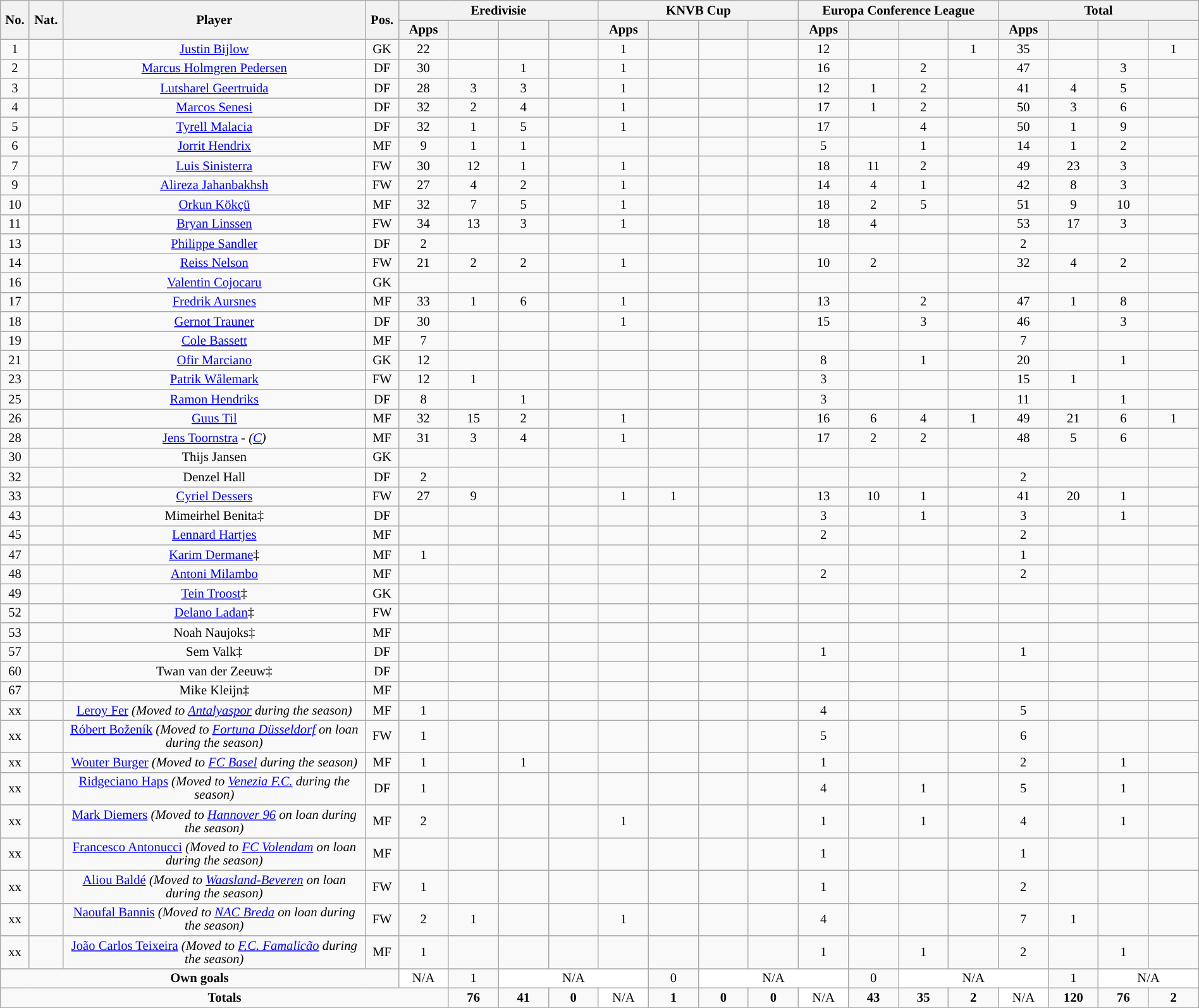<table class="wikitable sortable alternance"  style="font-size:86%; text-align:center; line-height:14px; width:100%;">
<tr>
<th rowspan="2" style="width:10px;"><strong>No.</strong></th>
<th rowspan="2" style="width:10px;"><strong>Nat.</strong></th>
<th rowspan="2" scope="col" style="width:275px;"><strong>Player</strong></th>
<th rowspan="2" style="width:10px;"><strong>Pos.</strong></th>
<th colspan="4"><strong>Eredivisie</strong></th>
<th colspan="4"><strong>KNVB Cup</strong></th>
<th colspan="4"><strong>Europa Conference League</strong></th>
<th colspan="4"><strong>Total</strong></th>
</tr>
<tr style="text-align:center;">
<th width=40><strong>Apps</strong></th>
<th width=40></th>
<th width=40></th>
<th width=40></th>
<th width=40><strong>Apps</strong></th>
<th width=40></th>
<th width=40></th>
<th width=40></th>
<th width=40><strong>Apps</strong></th>
<th width=40></th>
<th width=40></th>
<th width=40></th>
<th width=40><strong>Apps</strong></th>
<th width=40></th>
<th width=40></th>
<th width=40></th>
</tr>
<tr>
<td>1</td>
<td></td>
<td><a href='#'>Justin Bijlow</a></td>
<td>GK</td>
<td>22</td>
<td></td>
<td></td>
<td></td>
<td>1</td>
<td></td>
<td></td>
<td></td>
<td>12</td>
<td></td>
<td></td>
<td>1</td>
<td>35</td>
<td></td>
<td></td>
<td>1</td>
</tr>
<tr>
<td>2</td>
<td></td>
<td><a href='#'>Marcus Holmgren Pedersen</a></td>
<td>DF</td>
<td>30</td>
<td></td>
<td>1</td>
<td></td>
<td>1</td>
<td></td>
<td></td>
<td></td>
<td>16</td>
<td></td>
<td>2</td>
<td></td>
<td>47</td>
<td></td>
<td>3</td>
<td></td>
</tr>
<tr>
<td>3</td>
<td></td>
<td><a href='#'>Lutsharel Geertruida</a></td>
<td>DF</td>
<td>28</td>
<td>3</td>
<td>3</td>
<td></td>
<td>1</td>
<td></td>
<td></td>
<td></td>
<td>12</td>
<td>1</td>
<td>2</td>
<td></td>
<td>41</td>
<td>4</td>
<td>5</td>
<td></td>
</tr>
<tr>
<td>4</td>
<td></td>
<td><a href='#'>Marcos Senesi</a></td>
<td>DF</td>
<td>32</td>
<td>2</td>
<td>4</td>
<td></td>
<td>1</td>
<td></td>
<td></td>
<td></td>
<td>17</td>
<td>1</td>
<td>2</td>
<td></td>
<td>50</td>
<td>3</td>
<td>6</td>
<td></td>
</tr>
<tr>
<td>5</td>
<td></td>
<td><a href='#'>Tyrell Malacia</a></td>
<td>DF</td>
<td>32</td>
<td>1</td>
<td>5</td>
<td></td>
<td>1</td>
<td></td>
<td></td>
<td></td>
<td>17</td>
<td></td>
<td>4</td>
<td></td>
<td>50</td>
<td>1</td>
<td>9</td>
<td></td>
</tr>
<tr>
<td>6</td>
<td></td>
<td><a href='#'>Jorrit Hendrix</a></td>
<td>MF</td>
<td>9</td>
<td>1</td>
<td>1</td>
<td></td>
<td></td>
<td></td>
<td></td>
<td></td>
<td>5</td>
<td></td>
<td>1</td>
<td></td>
<td>14</td>
<td>1</td>
<td>2</td>
<td></td>
</tr>
<tr>
<td>7</td>
<td></td>
<td><a href='#'>Luis Sinisterra</a></td>
<td>FW</td>
<td>30</td>
<td>12</td>
<td>1</td>
<td></td>
<td>1</td>
<td></td>
<td></td>
<td></td>
<td>18</td>
<td>11</td>
<td>2</td>
<td></td>
<td>49</td>
<td>23</td>
<td>3</td>
<td></td>
</tr>
<tr>
<td>9</td>
<td></td>
<td><a href='#'>Alireza Jahanbakhsh</a></td>
<td>FW</td>
<td>27</td>
<td>4</td>
<td>2</td>
<td></td>
<td>1</td>
<td></td>
<td></td>
<td></td>
<td>14</td>
<td>4</td>
<td>1</td>
<td></td>
<td>42</td>
<td>8</td>
<td>3</td>
<td></td>
</tr>
<tr>
<td>10</td>
<td></td>
<td><a href='#'>Orkun Kökçü</a></td>
<td>MF</td>
<td>32</td>
<td>7</td>
<td>5</td>
<td></td>
<td>1</td>
<td></td>
<td></td>
<td></td>
<td>18</td>
<td>2</td>
<td>5</td>
<td></td>
<td>51</td>
<td>9</td>
<td>10</td>
<td></td>
</tr>
<tr>
<td>11</td>
<td></td>
<td><a href='#'>Bryan Linssen</a></td>
<td>FW</td>
<td>34</td>
<td>13</td>
<td>3</td>
<td></td>
<td>1</td>
<td></td>
<td></td>
<td></td>
<td>18</td>
<td>4</td>
<td></td>
<td></td>
<td>53</td>
<td>17</td>
<td>3</td>
<td></td>
</tr>
<tr>
<td>13</td>
<td></td>
<td><a href='#'>Philippe Sandler</a></td>
<td>DF</td>
<td>2</td>
<td></td>
<td></td>
<td></td>
<td></td>
<td></td>
<td></td>
<td></td>
<td></td>
<td></td>
<td></td>
<td></td>
<td>2</td>
<td></td>
<td></td>
<td></td>
</tr>
<tr>
<td>14</td>
<td></td>
<td><a href='#'>Reiss Nelson</a></td>
<td>FW</td>
<td>21</td>
<td>2</td>
<td>2</td>
<td></td>
<td>1</td>
<td></td>
<td></td>
<td></td>
<td>10</td>
<td>2</td>
<td></td>
<td></td>
<td>32</td>
<td>4</td>
<td>2</td>
<td></td>
</tr>
<tr>
<td>16</td>
<td></td>
<td><a href='#'>Valentin Cojocaru</a></td>
<td>GK</td>
<td></td>
<td></td>
<td></td>
<td></td>
<td></td>
<td></td>
<td></td>
<td></td>
<td></td>
<td></td>
<td></td>
<td></td>
<td></td>
<td></td>
<td></td>
<td></td>
</tr>
<tr>
<td>17</td>
<td></td>
<td><a href='#'>Fredrik Aursnes</a></td>
<td>MF</td>
<td>33</td>
<td>1</td>
<td>6</td>
<td></td>
<td>1</td>
<td></td>
<td></td>
<td></td>
<td>13</td>
<td></td>
<td>2</td>
<td></td>
<td>47</td>
<td>1</td>
<td>8</td>
<td></td>
</tr>
<tr>
<td>18</td>
<td></td>
<td><a href='#'>Gernot Trauner</a></td>
<td>DF</td>
<td>30</td>
<td></td>
<td></td>
<td></td>
<td>1</td>
<td></td>
<td></td>
<td></td>
<td>15</td>
<td></td>
<td>3</td>
<td></td>
<td>46</td>
<td></td>
<td>3</td>
<td></td>
</tr>
<tr>
<td>19</td>
<td></td>
<td><a href='#'>Cole Bassett</a></td>
<td>MF</td>
<td>7</td>
<td></td>
<td></td>
<td></td>
<td></td>
<td></td>
<td></td>
<td></td>
<td></td>
<td></td>
<td></td>
<td></td>
<td>7</td>
<td></td>
<td></td>
<td></td>
</tr>
<tr>
<td>21</td>
<td></td>
<td><a href='#'>Ofir Marciano</a></td>
<td>GK</td>
<td>12</td>
<td></td>
<td></td>
<td></td>
<td></td>
<td></td>
<td></td>
<td></td>
<td>8</td>
<td></td>
<td>1</td>
<td></td>
<td>20</td>
<td></td>
<td>1</td>
<td></td>
</tr>
<tr>
<td>23</td>
<td></td>
<td><a href='#'>Patrik Wålemark</a></td>
<td>FW</td>
<td>12</td>
<td>1</td>
<td></td>
<td></td>
<td></td>
<td></td>
<td></td>
<td></td>
<td>3</td>
<td></td>
<td></td>
<td></td>
<td>15</td>
<td>1</td>
<td></td>
<td></td>
</tr>
<tr>
<td>25</td>
<td></td>
<td><a href='#'>Ramon Hendriks</a></td>
<td>DF</td>
<td>8</td>
<td></td>
<td>1</td>
<td></td>
<td></td>
<td></td>
<td></td>
<td></td>
<td>3</td>
<td></td>
<td></td>
<td></td>
<td>11</td>
<td></td>
<td>1</td>
<td></td>
</tr>
<tr>
<td>26</td>
<td></td>
<td><a href='#'>Guus Til</a></td>
<td>MF</td>
<td>32</td>
<td>15</td>
<td>2</td>
<td></td>
<td>1</td>
<td></td>
<td></td>
<td></td>
<td>16</td>
<td>6</td>
<td>4</td>
<td>1</td>
<td>49</td>
<td>21</td>
<td>6</td>
<td>1</td>
</tr>
<tr>
<td>28</td>
<td></td>
<td><a href='#'>Jens Toornstra</a> - <em>(<a href='#'>C</a>)</em></td>
<td>MF</td>
<td>31</td>
<td>3</td>
<td>4</td>
<td></td>
<td>1</td>
<td></td>
<td></td>
<td></td>
<td>17</td>
<td>2</td>
<td>2</td>
<td></td>
<td>48</td>
<td>5</td>
<td>6</td>
<td></td>
</tr>
<tr>
<td>30</td>
<td></td>
<td>Thijs Jansen</td>
<td>GK</td>
<td></td>
<td></td>
<td></td>
<td></td>
<td></td>
<td></td>
<td></td>
<td></td>
<td></td>
<td></td>
<td></td>
<td></td>
<td></td>
<td></td>
<td></td>
<td></td>
</tr>
<tr>
<td>32</td>
<td></td>
<td>Denzel Hall</td>
<td>DF</td>
<td>2</td>
<td></td>
<td></td>
<td></td>
<td></td>
<td></td>
<td></td>
<td></td>
<td></td>
<td></td>
<td></td>
<td></td>
<td>2</td>
<td></td>
<td></td>
<td></td>
</tr>
<tr>
<td>33</td>
<td></td>
<td><a href='#'>Cyriel Dessers</a></td>
<td>FW</td>
<td>27</td>
<td>9</td>
<td></td>
<td></td>
<td>1</td>
<td>1</td>
<td></td>
<td></td>
<td>13</td>
<td>10</td>
<td>1</td>
<td></td>
<td>41</td>
<td>20</td>
<td>1</td>
<td></td>
</tr>
<tr>
<td>43</td>
<td></td>
<td>Mimeirhel Benita‡</td>
<td>DF</td>
<td></td>
<td></td>
<td></td>
<td></td>
<td></td>
<td></td>
<td></td>
<td></td>
<td>3</td>
<td></td>
<td>1</td>
<td></td>
<td>3</td>
<td></td>
<td>1</td>
<td></td>
</tr>
<tr>
<td>45</td>
<td></td>
<td><a href='#'>Lennard Hartjes</a></td>
<td>MF</td>
<td></td>
<td></td>
<td></td>
<td></td>
<td></td>
<td></td>
<td></td>
<td></td>
<td>2</td>
<td></td>
<td></td>
<td></td>
<td>2</td>
<td></td>
<td></td>
<td></td>
</tr>
<tr>
<td>47</td>
<td></td>
<td><a href='#'>Karim Dermane</a>‡</td>
<td>MF</td>
<td>1</td>
<td></td>
<td></td>
<td></td>
<td></td>
<td></td>
<td></td>
<td></td>
<td></td>
<td></td>
<td></td>
<td></td>
<td>1</td>
<td></td>
<td></td>
<td></td>
</tr>
<tr>
<td>48</td>
<td></td>
<td><a href='#'>Antoni Milambo</a></td>
<td>MF</td>
<td></td>
<td></td>
<td></td>
<td></td>
<td></td>
<td></td>
<td></td>
<td></td>
<td>2</td>
<td></td>
<td></td>
<td></td>
<td>2</td>
<td></td>
<td></td>
<td></td>
</tr>
<tr>
<td>49</td>
<td></td>
<td><a href='#'>Tein Troost</a>‡</td>
<td>GK</td>
<td></td>
<td></td>
<td></td>
<td></td>
<td></td>
<td></td>
<td></td>
<td></td>
<td></td>
<td></td>
<td></td>
<td></td>
<td></td>
<td></td>
<td></td>
<td></td>
</tr>
<tr>
<td>52</td>
<td></td>
<td><a href='#'>Delano Ladan</a>‡</td>
<td>FW</td>
<td></td>
<td></td>
<td></td>
<td></td>
<td></td>
<td></td>
<td></td>
<td></td>
<td></td>
<td></td>
<td></td>
<td></td>
<td></td>
<td></td>
<td></td>
<td></td>
</tr>
<tr>
<td>53</td>
<td></td>
<td>Noah Naujoks‡</td>
<td>MF</td>
<td></td>
<td></td>
<td></td>
<td></td>
<td></td>
<td></td>
<td></td>
<td></td>
<td></td>
<td></td>
<td></td>
<td></td>
<td></td>
<td></td>
<td></td>
<td></td>
</tr>
<tr>
<td>57</td>
<td></td>
<td>Sem Valk‡</td>
<td>DF</td>
<td></td>
<td></td>
<td></td>
<td></td>
<td></td>
<td></td>
<td></td>
<td></td>
<td>1</td>
<td></td>
<td></td>
<td></td>
<td>1</td>
<td></td>
<td></td>
<td></td>
</tr>
<tr>
<td>60</td>
<td></td>
<td>Twan van der Zeeuw‡</td>
<td>DF</td>
<td></td>
<td></td>
<td></td>
<td></td>
<td></td>
<td></td>
<td></td>
<td></td>
<td></td>
<td></td>
<td></td>
<td></td>
<td></td>
<td></td>
<td></td>
<td></td>
</tr>
<tr>
<td>67</td>
<td></td>
<td>Mike Kleijn‡</td>
<td>MF</td>
<td></td>
<td></td>
<td></td>
<td></td>
<td></td>
<td></td>
<td></td>
<td></td>
<td></td>
<td></td>
<td></td>
<td></td>
<td></td>
<td></td>
<td></td>
<td></td>
</tr>
<tr>
<td>xx</td>
<td></td>
<td><a href='#'>Leroy Fer</a> <em>(Moved to <a href='#'>Antalyaspor</a> during the season)</em></td>
<td>MF</td>
<td>1</td>
<td></td>
<td></td>
<td></td>
<td></td>
<td></td>
<td></td>
<td></td>
<td>4</td>
<td></td>
<td></td>
<td></td>
<td>5</td>
<td></td>
<td></td>
<td></td>
</tr>
<tr>
<td>xx</td>
<td></td>
<td><a href='#'>Róbert Boženík</a> <em>(Moved to <a href='#'>Fortuna Düsseldorf</a> on loan during the season)</em></td>
<td>FW</td>
<td>1</td>
<td></td>
<td></td>
<td></td>
<td></td>
<td></td>
<td></td>
<td></td>
<td>5</td>
<td></td>
<td></td>
<td></td>
<td>6</td>
<td></td>
<td></td>
<td></td>
</tr>
<tr>
<td>xx</td>
<td></td>
<td><a href='#'>Wouter Burger</a> <em>(Moved to <a href='#'>FC Basel</a> during the season)</em></td>
<td>MF</td>
<td>1</td>
<td></td>
<td>1</td>
<td></td>
<td></td>
<td></td>
<td></td>
<td></td>
<td>1</td>
<td></td>
<td></td>
<td></td>
<td>2</td>
<td></td>
<td>1</td>
<td></td>
</tr>
<tr>
<td>xx</td>
<td></td>
<td><a href='#'>Ridgeciano Haps</a> <em>(Moved to <a href='#'>Venezia F.C.</a> during the season)</em></td>
<td>DF</td>
<td>1</td>
<td></td>
<td></td>
<td></td>
<td></td>
<td></td>
<td></td>
<td></td>
<td>4</td>
<td></td>
<td>1</td>
<td></td>
<td>5</td>
<td></td>
<td>1</td>
<td></td>
</tr>
<tr>
<td>xx</td>
<td></td>
<td><a href='#'>Mark Diemers</a> <em>(Moved to <a href='#'>Hannover 96</a> on loan during the season)</em></td>
<td>MF</td>
<td>2</td>
<td></td>
<td></td>
<td></td>
<td>1</td>
<td></td>
<td></td>
<td></td>
<td>1</td>
<td></td>
<td>1</td>
<td></td>
<td>4</td>
<td></td>
<td>1</td>
<td></td>
</tr>
<tr>
<td>xx</td>
<td></td>
<td><a href='#'>Francesco Antonucci</a> <em>(Moved to <a href='#'>FC Volendam</a> on loan during the season)</em></td>
<td>MF</td>
<td></td>
<td></td>
<td></td>
<td></td>
<td></td>
<td></td>
<td></td>
<td></td>
<td>1</td>
<td></td>
<td></td>
<td></td>
<td>1</td>
<td></td>
<td></td>
<td></td>
</tr>
<tr>
<td>xx</td>
<td></td>
<td><a href='#'>Aliou Baldé</a> <em>(Moved to <a href='#'>Waasland-Beveren</a> on loan during the season)</em></td>
<td>FW</td>
<td>1</td>
<td></td>
<td></td>
<td></td>
<td></td>
<td></td>
<td></td>
<td></td>
<td>1</td>
<td></td>
<td></td>
<td></td>
<td>2</td>
<td></td>
<td></td>
<td></td>
</tr>
<tr>
<td>xx</td>
<td></td>
<td><a href='#'>Naoufal Bannis</a> <em>(Moved to <a href='#'>NAC Breda</a> on loan during the season)</em></td>
<td>FW</td>
<td>2</td>
<td>1</td>
<td></td>
<td></td>
<td>1</td>
<td></td>
<td></td>
<td></td>
<td>4</td>
<td></td>
<td></td>
<td></td>
<td>7</td>
<td>1</td>
<td></td>
<td></td>
</tr>
<tr>
<td>xx</td>
<td></td>
<td><a href='#'>João Carlos Teixeira</a> <em>(Moved to <a href='#'>F.C. Famalicão</a> during the season)</em></td>
<td>MF</td>
<td>1</td>
<td></td>
<td></td>
<td></td>
<td></td>
<td></td>
<td></td>
<td></td>
<td>1</td>
<td></td>
<td>1</td>
<td></td>
<td>2</td>
<td></td>
<td>1</td>
<td></td>
</tr>
<tr>
</tr>
<tr class="sortbottom">
<td colspan="4"><strong>Own goals</strong></td>
<td ! style="background:white; text-align: center;">N/A</td>
<td>1</td>
<td ! colspan="3" style="background:white; text-align: center;">N/A</td>
<td>0</td>
<td ! colspan="3" style="background:white; text-align: center;">N/A</td>
<td>0</td>
<td ! colspan="3" style="background:white; text-align: center;">N/A</td>
<td>1</td>
<td ! colspan="2" style="background:white; text-align: center;">N/A</td>
</tr>
<tr class="sortbottom">
<td colspan="5" text-align: center;"><strong>Totals</strong></td>
<td><strong>76</strong></td>
<td><strong>41</strong></td>
<td><strong>0</strong></td>
<td style="background:white;">N/A</td>
<td ! text-align: center;"><strong>1</strong></td>
<td><strong>0</strong></td>
<td><strong>0</strong></td>
<td style="background:white;">N/A</td>
<td ! text-align: center;"><strong>43</strong></td>
<td><strong>35</strong></td>
<td><strong>2</strong></td>
<td style="background:white;">N/A</td>
<td ! text-align: center;"><strong>120</strong></td>
<td><strong>76</strong></td>
<td><strong>2</strong></td>
</tr>
</table>
